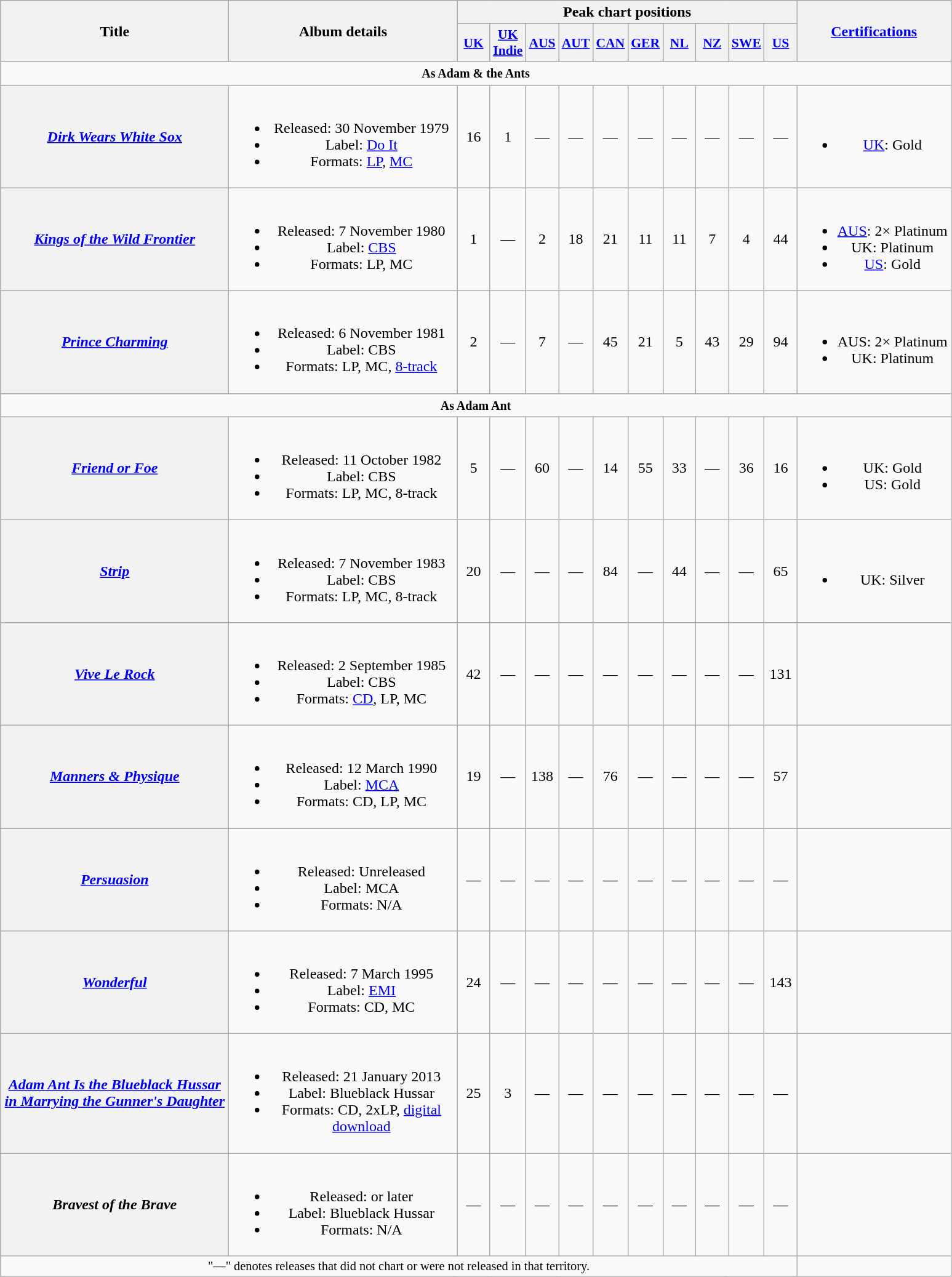<table class="wikitable plainrowheaders" style="text-align:center;">
<tr>
<th rowspan="2" scope="col" style="width:15em;">Title</th>
<th rowspan="2" scope="col" style="width:15em;">Album details</th>
<th colspan="10">Peak chart positions</th>
<th rowspan="2"><a href='#'>Certifications</a></th>
</tr>
<tr>
<th scope="col" style="width:2em;font-size:90%;"><a href='#'>UK</a><br></th>
<th scope="col" style="width:2em;font-size:90%;"><a href='#'>UK<br>Indie</a><br></th>
<th scope="col" style="width:2em;font-size:90%;"><a href='#'>AUS</a><br></th>
<th scope="col" style="width:2em;font-size:90%;"><a href='#'>AUT</a><br></th>
<th scope="col" style="width:2em;font-size:90%;"><a href='#'>CAN</a><br></th>
<th scope="col" style="width:2em;font-size:90%;"><a href='#'>GER</a><br></th>
<th scope="col" style="width:2em;font-size:90%;"><a href='#'>NL</a><br></th>
<th scope="col" style="width:2em;font-size:90%;"><a href='#'>NZ</a><br></th>
<th scope="col" style="width:2em;font-size:90%;"><a href='#'>SWE</a><br></th>
<th scope="col" style="width:2em;font-size:90%;"><a href='#'>US</a><br></th>
</tr>
<tr>
<td colspan="14" align="center"><small><strong>As Adam & the Ants</strong></small></td>
</tr>
<tr>
<th scope="row"><em><a href='#'>Dirk Wears White Sox</a></em></th>
<td><br><ul><li>Released: 30 November 1979</li><li>Label: <a href='#'>Do It</a></li><li>Formats: <a href='#'>LP</a>, <a href='#'>MC</a></li></ul></td>
<td>16<br></td>
<td>1</td>
<td>—</td>
<td>—</td>
<td>—</td>
<td>—</td>
<td>—</td>
<td>—</td>
<td>—</td>
<td>—</td>
<td><br><ul><li><a href='#'>UK</a>: Gold</li></ul></td>
</tr>
<tr>
<th scope="row"><em><a href='#'>Kings of the Wild Frontier</a></em></th>
<td><br><ul><li>Released: 7 November 1980</li><li>Label: <a href='#'>CBS</a></li><li>Formats: LP, MC</li></ul></td>
<td>1</td>
<td>—</td>
<td>2</td>
<td>18</td>
<td>21</td>
<td>11</td>
<td>11</td>
<td>7</td>
<td>4</td>
<td>44</td>
<td><br><ul><li><a href='#'>AUS</a>: 2× Platinum</li><li>UK: Platinum</li><li><a href='#'>US</a>: Gold</li></ul></td>
</tr>
<tr>
<th scope="row"><em><a href='#'>Prince Charming</a></em></th>
<td><br><ul><li>Released: 6 November 1981</li><li>Label: CBS</li><li>Formats: LP, MC, <a href='#'>8-track</a></li></ul></td>
<td>2</td>
<td>—</td>
<td>7</td>
<td>—</td>
<td>45</td>
<td>21</td>
<td>5</td>
<td>43</td>
<td>29</td>
<td>94</td>
<td><br><ul><li>AUS: 2× Platinum</li><li>UK: Platinum</li></ul></td>
</tr>
<tr>
<td colspan="14" align="center"><small><strong>As Adam Ant</strong></small></td>
</tr>
<tr>
<th scope="row"><em><a href='#'>Friend or Foe</a></em></th>
<td><br><ul><li>Released: 11 October 1982</li><li>Label: CBS</li><li>Formats: LP, MC, 8-track</li></ul></td>
<td>5</td>
<td>—</td>
<td>60</td>
<td>—</td>
<td>14</td>
<td>55</td>
<td>33</td>
<td>—</td>
<td>36</td>
<td>16</td>
<td><br><ul><li>UK: Gold</li><li>US: Gold</li></ul></td>
</tr>
<tr>
<th scope="row"><em><a href='#'>Strip</a></em></th>
<td><br><ul><li>Released: 7 November 1983</li><li>Label: CBS</li><li>Formats: LP, MC, 8-track</li></ul></td>
<td>20</td>
<td>—</td>
<td>—</td>
<td>—</td>
<td>84</td>
<td>—</td>
<td>44</td>
<td>—</td>
<td>—</td>
<td>65</td>
<td><br><ul><li>UK: Silver</li></ul></td>
</tr>
<tr>
<th scope="row"><em><a href='#'>Vive Le Rock</a></em></th>
<td><br><ul><li>Released: 2 September 1985</li><li>Label: CBS</li><li>Formats: <a href='#'>CD</a>, LP, MC</li></ul></td>
<td>42</td>
<td>—</td>
<td>—</td>
<td>—</td>
<td>—</td>
<td>—</td>
<td>—</td>
<td>—</td>
<td>—</td>
<td>131</td>
<td></td>
</tr>
<tr>
<th scope="row"><em><a href='#'>Manners & Physique</a></em></th>
<td><br><ul><li>Released: 12 March 1990</li><li>Label: <a href='#'>MCA</a></li><li>Formats: CD, LP, MC</li></ul></td>
<td>19</td>
<td>—</td>
<td>138</td>
<td>—</td>
<td>76</td>
<td>—</td>
<td>—</td>
<td>—</td>
<td>—</td>
<td>57</td>
<td></td>
</tr>
<tr>
<th scope="row"><em><a href='#'>Persuasion</a></em></th>
<td><br><ul><li>Released: Unreleased </li><li>Label: MCA</li><li>Formats: N/A</li></ul></td>
<td>—</td>
<td>—</td>
<td>—</td>
<td>—</td>
<td>—</td>
<td>—</td>
<td>—</td>
<td>—</td>
<td>—</td>
<td>—</td>
<td></td>
</tr>
<tr>
<th scope="row"><em><a href='#'>Wonderful</a></em></th>
<td><br><ul><li>Released: 7 March 1995</li><li>Label: <a href='#'>EMI</a></li><li>Formats: CD, MC</li></ul></td>
<td>24</td>
<td>—</td>
<td>—</td>
<td>—</td>
<td>—</td>
<td>—</td>
<td>—</td>
<td>—</td>
<td>—</td>
<td>143</td>
<td></td>
</tr>
<tr>
<th scope="row"><em><a href='#'>Adam Ant Is the Blueblack Hussar in Marrying the Gunner's Daughter</a></em></th>
<td><br><ul><li>Released: 21 January 2013</li><li>Label: Blueblack Hussar</li><li>Formats: CD, 2xLP, <a href='#'>digital download</a></li></ul></td>
<td>25</td>
<td>3</td>
<td>—</td>
<td>—</td>
<td>—</td>
<td>—</td>
<td>—</td>
<td>—</td>
<td>—</td>
<td>—</td>
<td></td>
</tr>
<tr>
<th scope="row"><em>Bravest of the Brave</em></th>
<td><br><ul><li>Released:  or later</li><li>Label: Blueblack Hussar</li><li>Formats: N/A</li></ul></td>
<td>—</td>
<td>—</td>
<td>—</td>
<td>—</td>
<td>—</td>
<td>—</td>
<td>—</td>
<td>—</td>
<td>—</td>
<td>—</td>
<td></td>
</tr>
<tr>
<td colspan="12" style="font-size:85%">"—" denotes releases that did not chart or were not released in that territory.</td>
</tr>
</table>
